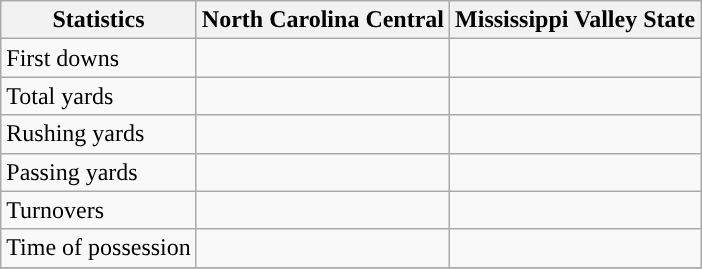<table class="wikitable">
<tr>
<th>Statistics</th>
<th>North Carolina Central</th>
<th>Mississippi Valley State</th>
</tr>
<tr>
<td>First downs</td>
<td> </td>
<td> </td>
</tr>
<tr>
<td>Total yards</td>
<td> </td>
<td> </td>
</tr>
<tr>
<td>Rushing yards</td>
<td> </td>
<td> </td>
</tr>
<tr>
<td>Passing yards</td>
<td> </td>
<td> </td>
</tr>
<tr>
<td>Turnovers</td>
<td> </td>
<td> </td>
</tr>
<tr>
<td>Time of possession</td>
<td> </td>
<td> </td>
</tr>
<tr>
</tr>
</table>
